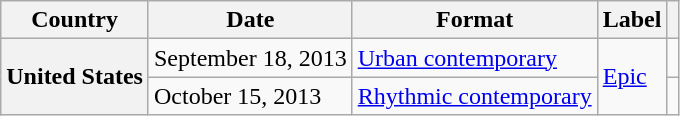<table class="wikitable plainrowheaders">
<tr>
<th scope="col">Country</th>
<th scope="col">Date</th>
<th scope="col">Format</th>
<th scope="col">Label</th>
<th scope="col"></th>
</tr>
<tr>
<th scope="row" rowspan="2">United States</th>
<td>September 18, 2013</td>
<td><a href='#'>Urban contemporary</a></td>
<td rowspan="2"><a href='#'>Epic</a></td>
<td></td>
</tr>
<tr>
<td>October 15, 2013</td>
<td><a href='#'>Rhythmic contemporary</a></td>
<td></td>
</tr>
</table>
